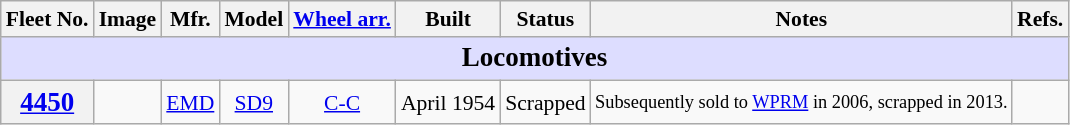<table class="wikitable sortable" style="text-align:center;font-size:90%;">
<tr>
<th>Fleet No.</th>
<th class="unsortable">Image</th>
<th>Mfr.</th>
<th>Model</th>
<th><a href='#'>Wheel arr.</a></th>
<th>Built</th>
<th>Status</th>
<th class="unsortable">Notes</th>
<th class="unsortable">Refs.</th>
</tr>
<tr>
<td colspan="9" style="font-size:125%;background:#ddf"><strong>Locomotives</strong></td>
</tr>
<tr>
<th style="font-size:125%;"><a href='#'>4450</a></th>
<td></td>
<td><a href='#'>EMD</a></td>
<td><a href='#'>SD9</a></td>
<td><a href='#'>C-C</a></td>
<td>April 1954</td>
<td>Scrapped</td>
<td style="text-align:left;font-size:85%;">Subsequently sold to <a href='#'>WPRM</a> in 2006, scrapped in 2013.</td>
<td></td>
</tr>
</table>
